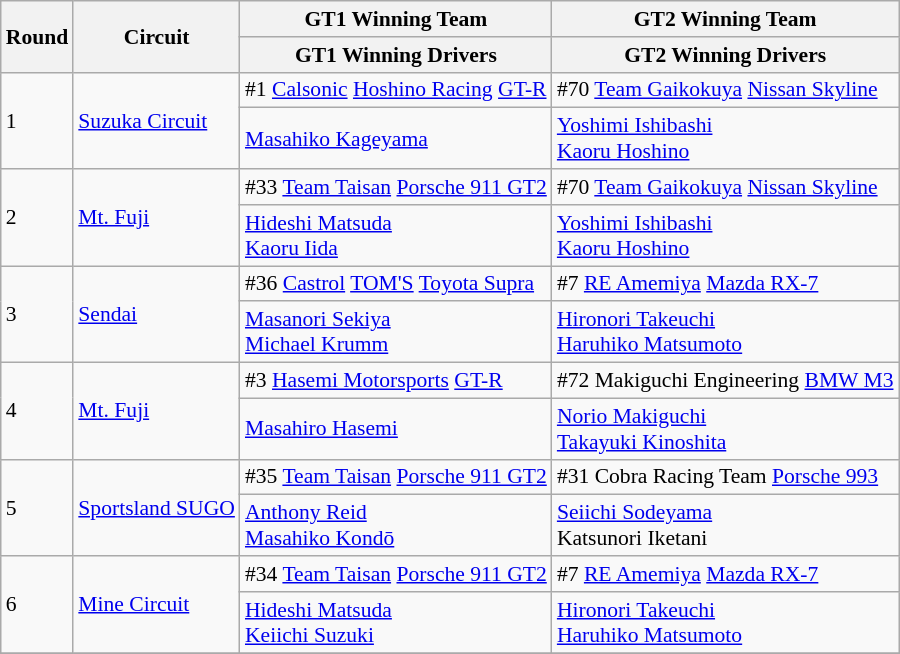<table class="wikitable" style="font-size: 90%;">
<tr>
<th rowspan=2>Round</th>
<th rowspan=2>Circuit</th>
<th>GT1 Winning Team</th>
<th>GT2 Winning Team</th>
</tr>
<tr>
<th>GT1 Winning Drivers</th>
<th>GT2 Winning Drivers</th>
</tr>
<tr>
<td rowspan=2>1</td>
<td rowspan=2><a href='#'>Suzuka Circuit</a></td>
<td>#1 <a href='#'>Calsonic</a> <a href='#'>Hoshino Racing</a> <a href='#'>GT-R</a></td>
<td>#70 <a href='#'>Team Gaikokuya</a> <a href='#'>Nissan Skyline</a></td>
</tr>
<tr>
<td> <a href='#'>Masahiko Kageyama</a></td>
<td> <a href='#'>Yoshimi Ishibashi</a><br> <a href='#'>Kaoru Hoshino</a></td>
</tr>
<tr>
<td rowspan=2>2</td>
<td rowspan=2><a href='#'>Mt. Fuji</a></td>
<td>#33 <a href='#'>Team Taisan</a> <a href='#'>Porsche 911 GT2</a></td>
<td>#70 <a href='#'>Team Gaikokuya</a> <a href='#'>Nissan Skyline</a></td>
</tr>
<tr>
<td> <a href='#'>Hideshi Matsuda</a><br> <a href='#'>Kaoru Iida</a></td>
<td> <a href='#'>Yoshimi Ishibashi</a><br> <a href='#'>Kaoru Hoshino</a></td>
</tr>
<tr>
<td rowspan=2>3</td>
<td rowspan=2><a href='#'>Sendai</a></td>
<td>#36 <a href='#'>Castrol</a> <a href='#'>TOM'S</a> <a href='#'>Toyota Supra</a></td>
<td>#7 <a href='#'>RE Amemiya</a> <a href='#'>Mazda RX-7</a></td>
</tr>
<tr>
<td> <a href='#'>Masanori Sekiya</a><br> <a href='#'>Michael Krumm</a></td>
<td> <a href='#'>Hironori Takeuchi</a><br> <a href='#'>Haruhiko Matsumoto</a></td>
</tr>
<tr>
<td rowspan=2>4</td>
<td rowspan=2><a href='#'>Mt. Fuji</a></td>
<td>#3 <a href='#'>Hasemi Motorsports</a> <a href='#'>GT-R</a></td>
<td>#72 Makiguchi Engineering <a href='#'>BMW M3</a></td>
</tr>
<tr>
<td> <a href='#'>Masahiro Hasemi</a></td>
<td> <a href='#'>Norio Makiguchi</a><br> <a href='#'>Takayuki Kinoshita</a></td>
</tr>
<tr>
<td rowspan=2>5</td>
<td rowspan=2><a href='#'>Sportsland SUGO</a></td>
<td>#35 <a href='#'>Team Taisan</a> <a href='#'>Porsche 911 GT2</a></td>
<td>#31 Cobra Racing Team <a href='#'>Porsche 993</a></td>
</tr>
<tr>
<td> <a href='#'>Anthony Reid</a><br> <a href='#'>Masahiko Kondō</a></td>
<td> <a href='#'>Seiichi Sodeyama</a><br> Katsunori Iketani</td>
</tr>
<tr>
<td rowspan=2>6</td>
<td rowspan=2><a href='#'>Mine Circuit</a></td>
<td>#34 <a href='#'>Team Taisan</a> <a href='#'>Porsche 911 GT2</a></td>
<td>#7 <a href='#'>RE Amemiya</a> <a href='#'>Mazda RX-7</a></td>
</tr>
<tr>
<td> <a href='#'>Hideshi Matsuda</a><br> <a href='#'>Keiichi Suzuki</a></td>
<td> <a href='#'>Hironori Takeuchi</a><br> <a href='#'>Haruhiko Matsumoto</a></td>
</tr>
<tr>
</tr>
</table>
